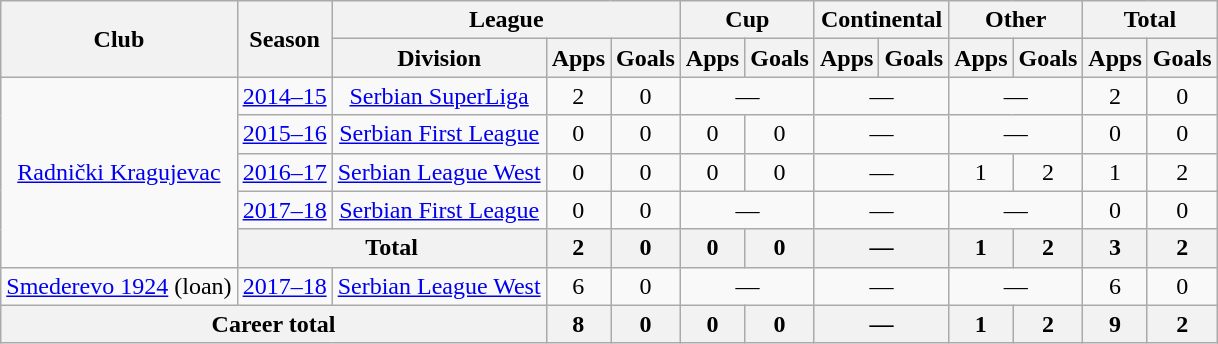<table class="wikitable" style="text-align:center">
<tr>
<th rowspan="2">Club</th>
<th rowspan="2">Season</th>
<th colspan="3">League</th>
<th colspan="2">Cup</th>
<th colspan="2">Continental</th>
<th colspan="2">Other</th>
<th colspan="2">Total</th>
</tr>
<tr>
<th>Division</th>
<th>Apps</th>
<th>Goals</th>
<th>Apps</th>
<th>Goals</th>
<th>Apps</th>
<th>Goals</th>
<th>Apps</th>
<th>Goals</th>
<th>Apps</th>
<th>Goals</th>
</tr>
<tr>
<td rowspan="5"><a href='#'>Radnički Kragujevac</a></td>
<td><a href='#'>2014–15</a></td>
<td><a href='#'>Serbian SuperLiga</a></td>
<td>2</td>
<td>0</td>
<td colspan="2">—</td>
<td colspan="2">—</td>
<td colspan="2">—</td>
<td>2</td>
<td>0</td>
</tr>
<tr>
<td><a href='#'>2015–16</a></td>
<td><a href='#'>Serbian First League</a></td>
<td>0</td>
<td>0</td>
<td>0</td>
<td>0</td>
<td colspan="2">—</td>
<td colspan="2">—</td>
<td>0</td>
<td>0</td>
</tr>
<tr>
<td><a href='#'>2016–17</a></td>
<td><a href='#'>Serbian League West</a></td>
<td>0</td>
<td>0</td>
<td>0</td>
<td>0</td>
<td colspan="2">—</td>
<td>1</td>
<td>2</td>
<td>1</td>
<td>2</td>
</tr>
<tr>
<td><a href='#'>2017–18</a></td>
<td><a href='#'>Serbian First League</a></td>
<td>0</td>
<td>0</td>
<td colspan="2">—</td>
<td colspan="2">—</td>
<td colspan="2">—</td>
<td>0</td>
<td>0</td>
</tr>
<tr>
<th colspan="2">Total</th>
<th>2</th>
<th>0</th>
<th>0</th>
<th>0</th>
<th colspan="2">—</th>
<th>1</th>
<th>2</th>
<th>3</th>
<th>2</th>
</tr>
<tr>
<td><a href='#'>Smederevo 1924</a> (loan)</td>
<td><a href='#'>2017–18</a></td>
<td><a href='#'>Serbian League West</a></td>
<td>6</td>
<td>0</td>
<td colspan="2">—</td>
<td colspan="2">—</td>
<td colspan="2">—</td>
<td>6</td>
<td>0</td>
</tr>
<tr>
<th colspan="3">Career total</th>
<th>8</th>
<th>0</th>
<th>0</th>
<th>0</th>
<th colspan="2">—</th>
<th>1</th>
<th>2</th>
<th>9</th>
<th>2</th>
</tr>
</table>
